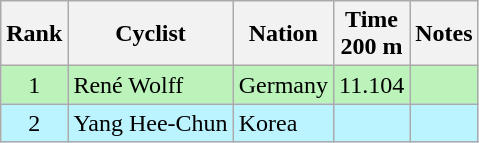<table class="wikitable sortable" style="text-align:center">
<tr>
<th>Rank</th>
<th>Cyclist</th>
<th>Nation</th>
<th>Time<br>200 m</th>
<th>Notes</th>
</tr>
<tr bgcolor=bbf3bb>
<td>1</td>
<td align=left>René Wolff</td>
<td align=left>Germany</td>
<td>11.104</td>
<td></td>
</tr>
<tr bgcolor=bbf3ff>
<td>2</td>
<td align=left>Yang Hee-Chun</td>
<td align=left>Korea</td>
<td></td>
<td></td>
</tr>
</table>
